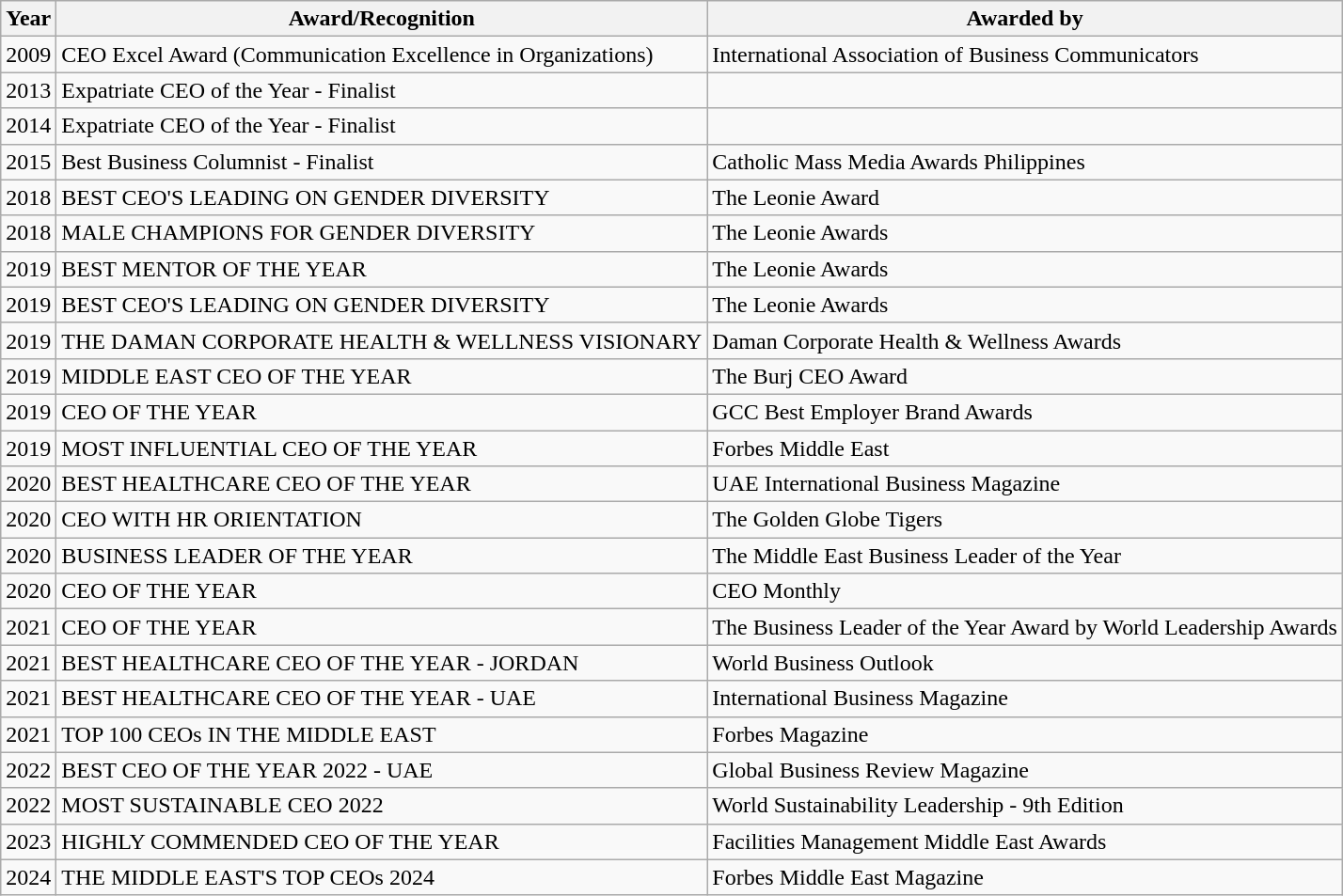<table class="wikitable">
<tr>
<th>Year</th>
<th>Award/Recognition</th>
<th>Awarded by</th>
</tr>
<tr>
<td>2009</td>
<td>CEO Excel Award (Communication Excellence in Organizations)</td>
<td>International Association of Business Communicators</td>
</tr>
<tr>
<td>2013</td>
<td>Expatriate CEO of the Year - Finalist</td>
<td></td>
</tr>
<tr>
<td>2014</td>
<td>Expatriate CEO of the Year - Finalist</td>
<td></td>
</tr>
<tr>
<td>2015</td>
<td>Best Business Columnist - Finalist</td>
<td>Catholic Mass Media Awards  Philippines</td>
</tr>
<tr>
<td>2018</td>
<td>BEST CEO'S LEADING ON GENDER DIVERSITY</td>
<td>The Leonie Award</td>
</tr>
<tr>
<td>2018</td>
<td>MALE CHAMPIONS FOR GENDER DIVERSITY</td>
<td>The Leonie Awards</td>
</tr>
<tr>
<td>2019</td>
<td>BEST MENTOR OF THE YEAR</td>
<td>The Leonie Awards</td>
</tr>
<tr>
<td>2019</td>
<td>BEST CEO'S LEADING ON GENDER DIVERSITY</td>
<td>The Leonie Awards</td>
</tr>
<tr>
<td>2019</td>
<td>THE DAMAN CORPORATE HEALTH & WELLNESS VISIONARY</td>
<td>Daman Corporate Health & Wellness Awards</td>
</tr>
<tr>
<td>2019</td>
<td>MIDDLE EAST CEO OF THE YEAR</td>
<td>The Burj CEO Award</td>
</tr>
<tr>
<td>2019</td>
<td>CEO OF THE YEAR</td>
<td>GCC Best Employer Brand Awards </td>
</tr>
<tr>
<td>2019</td>
<td>MOST INFLUENTIAL CEO OF THE YEAR</td>
<td>Forbes Middle East</td>
</tr>
<tr>
<td>2020</td>
<td>BEST HEALTHCARE CEO OF THE YEAR</td>
<td>UAE International Business Magazine</td>
</tr>
<tr>
<td>2020</td>
<td>CEO WITH HR ORIENTATION</td>
<td>The Golden Globe Tigers</td>
</tr>
<tr>
<td>2020</td>
<td>BUSINESS LEADER OF THE YEAR</td>
<td>The Middle East Business Leader of the Year</td>
</tr>
<tr>
<td>2020</td>
<td>CEO OF THE YEAR</td>
<td>CEO Monthly</td>
</tr>
<tr>
<td>2021</td>
<td>CEO OF THE YEAR</td>
<td>The Business Leader of the Year Award by World Leadership Awards</td>
</tr>
<tr>
<td>2021</td>
<td>BEST HEALTHCARE CEO OF THE YEAR - JORDAN</td>
<td>World Business Outlook</td>
</tr>
<tr>
<td>2021</td>
<td>BEST HEALTHCARE CEO OF THE YEAR - UAE</td>
<td>International Business Magazine</td>
</tr>
<tr>
<td>2021</td>
<td>TOP 100 CEOs IN THE MIDDLE EAST</td>
<td>Forbes Magazine </td>
</tr>
<tr>
<td>2022</td>
<td>BEST CEO OF THE YEAR 2022 - UAE</td>
<td>Global Business Review Magazine</td>
</tr>
<tr>
<td>2022</td>
<td>MOST SUSTAINABLE CEO 2022</td>
<td>World Sustainability Leadership - 9th Edition</td>
</tr>
<tr>
<td>2023</td>
<td>HIGHLY COMMENDED CEO OF THE YEAR</td>
<td>Facilities Management Middle East Awards</td>
</tr>
<tr>
<td>2024</td>
<td>THE MIDDLE EAST'S TOP CEOs 2024</td>
<td>Forbes Middle East Magazine</td>
</tr>
</table>
